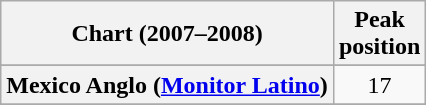<table class="wikitable sortable plainrowheaders" style="text-align:center">
<tr>
<th>Chart (2007–2008)</th>
<th>Peak<br>position</th>
</tr>
<tr>
</tr>
<tr>
</tr>
<tr>
</tr>
<tr>
<th scope="row">Mexico Anglo (<a href='#'>Monitor Latino</a>)</th>
<td>17</td>
</tr>
<tr>
</tr>
<tr>
</tr>
<tr>
</tr>
<tr>
</tr>
<tr>
</tr>
</table>
